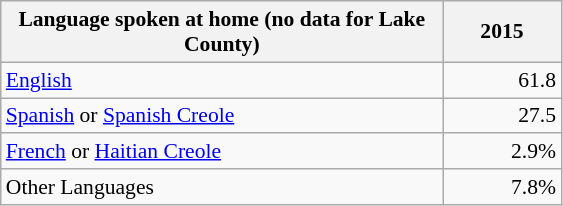<table class="wikitable" style="font-size: 90%; text-align: right;">
<tr>
<th style="width: 20em;">Language spoken at home (no data for Lake County)</th>
<th style="width: 5em;">2015</th>
</tr>
<tr>
<td style="text-align:left"><a href='#'>English</a></td>
<td>61.8</td>
</tr>
<tr>
<td style="text-align:left"><a href='#'>Spanish</a> or <a href='#'>Spanish Creole</a></td>
<td>27.5</td>
</tr>
<tr>
<td style="text-align:left"><a href='#'>French</a> or <a href='#'>Haitian Creole</a></td>
<td>2.9%</td>
</tr>
<tr>
<td style="text-align:left">Other Languages</td>
<td>7.8%</td>
</tr>
</table>
